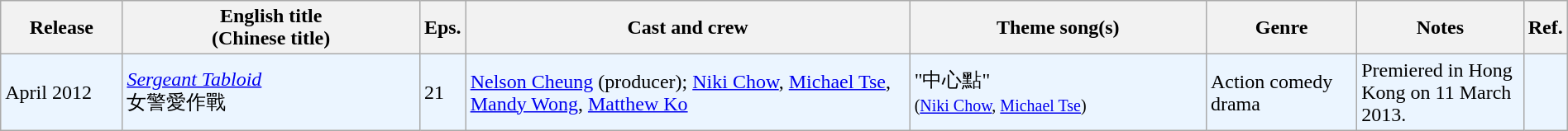<table class="wikitable" width="100%" style="text-align: left">
<tr>
<th align=center width=8% bgcolor="silver">Release</th>
<th align=center width=20% bgcolor="silver">English title <br> (Chinese title)</th>
<th align=center width=1% bgcolor="silver">Eps.</th>
<th align=center width=30% bgcolor="silver">Cast and crew</th>
<th align=center width=20% bgcolor="silver">Theme song(s)</th>
<th align=center width=10% bgcolor="silver">Genre</th>
<th align=center width=15% bgcolor="silver">Notes</th>
<th align=center width=1% bgcolor="silver">Ref.</th>
</tr>
<tr ---- bgcolor="ebf5ff">
<td>April 2012</td>
<td><em><a href='#'>Sergeant Tabloid</a></em> <br> 女警愛作戰</td>
<td>21</td>
<td><a href='#'>Nelson Cheung</a> (producer); <a href='#'>Niki Chow</a>, <a href='#'>Michael Tse</a>, <a href='#'>Mandy Wong</a>, <a href='#'>Matthew Ko</a></td>
<td>"中心點"<br><small>(<a href='#'>Niki Chow</a>, <a href='#'>Michael Tse</a>)</small></td>
<td>Action comedy drama</td>
<td>Premiered in Hong Kong on 11 March 2013.</td>
<td></td>
</tr>
</table>
